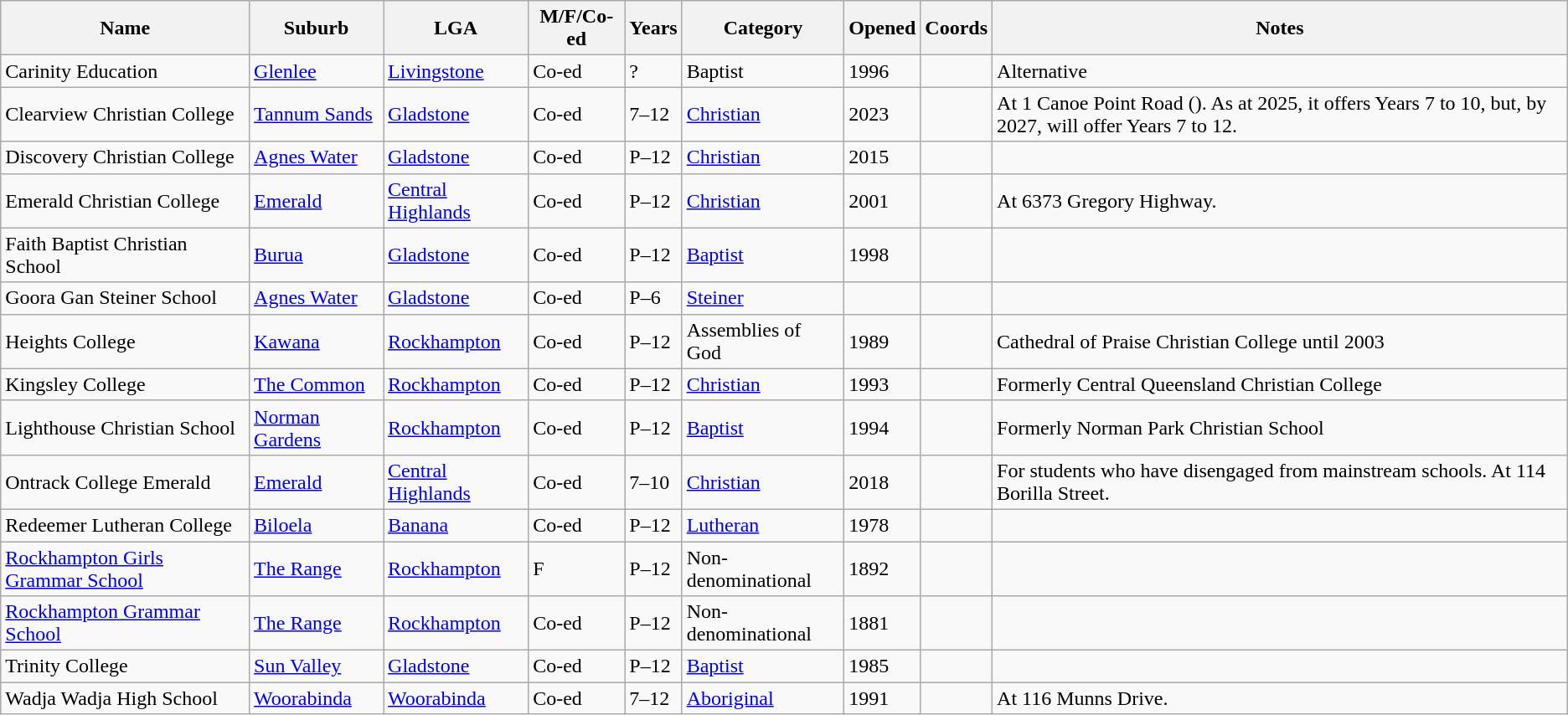<table class="wikitable sortable">
<tr>
<th>Name</th>
<th>Suburb</th>
<th>LGA</th>
<th>M/F/Co-ed</th>
<th>Years</th>
<th>Category</th>
<th>Opened</th>
<th>Coords</th>
<th>Notes</th>
</tr>
<tr>
<td>Carinity Education</td>
<td><a href='#'>Glenlee</a></td>
<td><a href='#'>Livingstone</a></td>
<td>Co-ed</td>
<td>?</td>
<td>Baptist</td>
<td>1996</td>
<td></td>
<td>Alternative</td>
</tr>
<tr>
<td>Clearview Christian College</td>
<td><a href='#'>Tannum Sands</a></td>
<td><a href='#'>Gladstone</a></td>
<td>Co-ed</td>
<td>7–12</td>
<td><a href='#'>Christian</a></td>
<td>2023</td>
<td></td>
<td>At 1 Canoe Point Road (). As at 2025, it offers Years 7 to 10, but, by 2027, will offer Years 7 to 12.</td>
</tr>
<tr>
<td>Discovery Christian College</td>
<td><a href='#'>Agnes Water</a></td>
<td><a href='#'>Gladstone</a></td>
<td>Co-ed</td>
<td>P–12</td>
<td><a href='#'>Christian</a></td>
<td>2015</td>
<td></td>
<td></td>
</tr>
<tr>
<td>Emerald Christian College</td>
<td><a href='#'>Emerald</a></td>
<td><a href='#'>Central Highlands</a></td>
<td>Co-ed</td>
<td>P–12</td>
<td><a href='#'>Christian</a></td>
<td>2001</td>
<td></td>
<td>At 6373 Gregory Highway.</td>
</tr>
<tr>
<td>Faith Baptist Christian School</td>
<td><a href='#'>Burua</a></td>
<td><a href='#'>Gladstone</a></td>
<td>Co-ed</td>
<td>P–12</td>
<td><a href='#'>Baptist</a></td>
<td>1998</td>
<td></td>
<td></td>
</tr>
<tr>
<td>Goora Gan Steiner School</td>
<td><a href='#'>Agnes Water</a></td>
<td><a href='#'>Gladstone</a></td>
<td>Co-ed</td>
<td>P–6</td>
<td><a href='#'>Steiner</a></td>
<td></td>
<td></td>
<td></td>
</tr>
<tr>
<td>Heights College</td>
<td><a href='#'>Kawana</a></td>
<td><a href='#'>Rockhampton</a></td>
<td>Co-ed</td>
<td>P–12</td>
<td>Assemblies of God</td>
<td>1989</td>
<td></td>
<td>Cathedral of Praise Christian College until 2003</td>
</tr>
<tr>
<td>Kingsley College</td>
<td><a href='#'>The Common</a></td>
<td><a href='#'>Rockhampton</a></td>
<td>Co-ed</td>
<td>P–12</td>
<td><a href='#'>Christian</a></td>
<td>1993</td>
<td></td>
<td>Formerly Central Queensland Christian College</td>
</tr>
<tr>
<td>Lighthouse Christian School</td>
<td><a href='#'>Norman Gardens</a></td>
<td><a href='#'>Rockhampton</a></td>
<td>Co-ed</td>
<td>P–12</td>
<td><a href='#'>Baptist</a></td>
<td>1994</td>
<td></td>
<td>Formerly Norman Park Christian School</td>
</tr>
<tr>
<td>Ontrack College Emerald</td>
<td><a href='#'>Emerald</a></td>
<td><a href='#'>Central Highlands</a></td>
<td>Co-ed</td>
<td>7–10</td>
<td><a href='#'>Christian</a></td>
<td>2018</td>
<td></td>
<td>For students who have disengaged from mainstream schools. At 114 Borilla Street.</td>
</tr>
<tr>
<td>Redeemer Lutheran College</td>
<td><a href='#'>Biloela</a></td>
<td><a href='#'>Banana</a></td>
<td>Co-ed</td>
<td>P–12</td>
<td><a href='#'>Lutheran</a></td>
<td>1978</td>
<td></td>
<td></td>
</tr>
<tr>
<td><a href='#'>Rockhampton Girls Grammar School</a></td>
<td><a href='#'>The Range</a></td>
<td><a href='#'>Rockhampton</a></td>
<td>F</td>
<td>P–12</td>
<td>Non-denominational</td>
<td>1892</td>
<td></td>
<td></td>
</tr>
<tr>
<td><a href='#'>Rockhampton Grammar School</a></td>
<td><a href='#'>The Range</a></td>
<td><a href='#'>Rockhampton</a></td>
<td>Co-ed</td>
<td>P–12</td>
<td>Non-denominational</td>
<td>1881</td>
<td></td>
<td></td>
</tr>
<tr>
<td>Trinity College</td>
<td><a href='#'>Sun Valley</a></td>
<td><a href='#'>Gladstone</a></td>
<td>Co-ed</td>
<td>P–12</td>
<td><a href='#'>Baptist</a></td>
<td>1985</td>
<td></td>
<td></td>
</tr>
<tr>
<td>Wadja Wadja High School</td>
<td><a href='#'>Woorabinda</a></td>
<td><a href='#'>Woorabinda</a></td>
<td>Co-ed</td>
<td>7–12</td>
<td><a href='#'>Aboriginal</a></td>
<td>1991</td>
<td></td>
<td>At 116 Munns Drive.</td>
</tr>
</table>
